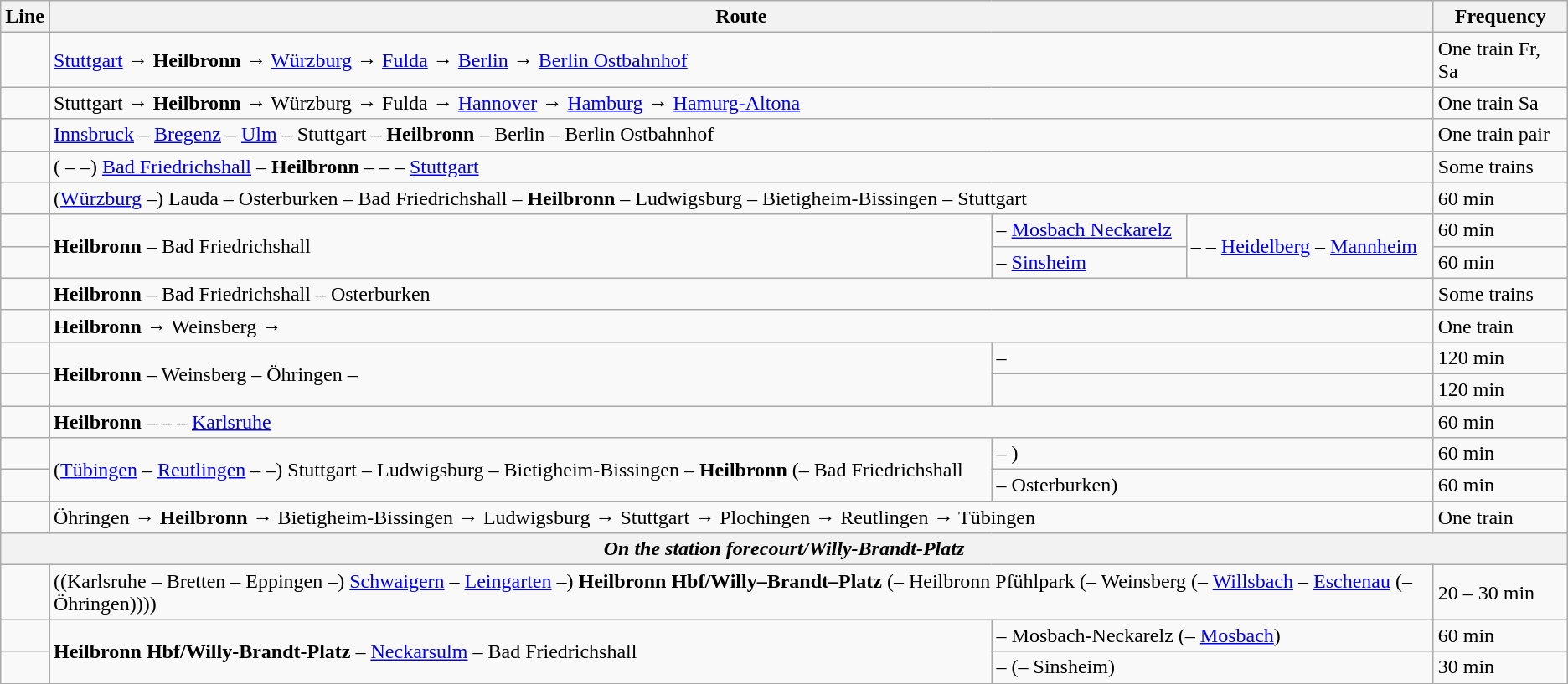<table class="wikitable">
<tr>
<th>Line</th>
<th colspan="3">Route</th>
<th>Frequency</th>
</tr>
<tr>
<td></td>
<td colspan="3"><a href='#'>Stuttgart</a> → <strong>Heilbronn</strong> → <a href='#'>Würzburg</a> → <a href='#'>Fulda</a> → <a href='#'>Berlin</a> → <a href='#'>Berlin Ostbahnhof</a></td>
<td>One train Fr, Sa</td>
</tr>
<tr>
<td></td>
<td colspan="3">Stuttgart → <strong>Heilbronn</strong> → Würzburg → Fulda → <a href='#'>Hannover</a> → <a href='#'>Hamburg</a> → <a href='#'>Hamurg-Altona</a></td>
<td>One train Sa</td>
</tr>
<tr>
<td></td>
<td colspan="3"><a href='#'>Innsbruck</a> – <a href='#'>Bregenz</a> – <a href='#'>Ulm</a> – Stuttgart – <strong>Heilbronn</strong> – Berlin – Berlin Ostbahnhof</td>
<td>One train pair</td>
</tr>
<tr>
<td></td>
<td colspan="3">( –  –)  <a href='#'>Bad Friedrichshall</a> – <strong>Heilbronn</strong> –  –  – <a href='#'>Stuttgart</a></td>
<td>Some trains</td>
</tr>
<tr>
<td></td>
<td colspan="3">(<a href='#'>Würzburg</a> –) Lauda – Osterburken –  Bad Friedrichshall – <strong>Heilbronn</strong> – Ludwigsburg – Bietigheim-Bissingen – Stuttgart</td>
<td>60 min</td>
</tr>
<tr>
<td></td>
<td rowspan="2"><strong>Heilbronn</strong> – Bad Friedrichshall</td>
<td>– <a href='#'>Mosbach Neckarelz</a></td>
<td rowspan="2">–  – <a href='#'>Heidelberg</a> – <a href='#'>Mannheim</a></td>
<td>60 min</td>
</tr>
<tr>
<td></td>
<td>– <a href='#'>Sinsheim</a></td>
<td>60 min</td>
</tr>
<tr>
<td></td>
<td colspan="3"><strong>Heilbronn</strong> – Bad Friedrichshall – Osterburken</td>
<td>Some trains</td>
</tr>
<tr>
<td></td>
<td colspan="3"><strong>Heilbronn</strong> → Weinsberg → </td>
<td>One train</td>
</tr>
<tr>
<td></td>
<td rowspan="2"><strong>Heilbronn</strong> – Weinsberg – Öhringen – </td>
<td colspan="2">– </td>
<td>120 min</td>
</tr>
<tr>
<td></td>
<td colspan="2"></td>
<td>120 min</td>
</tr>
<tr>
<td></td>
<td colspan="3"><strong>Heilbronn</strong> –  –  – <a href='#'>Karlsruhe</a></td>
<td>60 min</td>
</tr>
<tr>
<td></td>
<td rowspan="2">(<a href='#'>Tübingen</a> – <a href='#'>Reutlingen</a> –  –) Stuttgart – Ludwigsburg – Bietigheim-Bissingen – <strong>Heilbronn</strong> (– Bad Friedrichshall</td>
<td colspan="2">– )</td>
<td>60 min</td>
</tr>
<tr>
<td></td>
<td colspan="2">– Osterburken)</td>
<td>60 min</td>
</tr>
<tr>
<td></td>
<td colspan="3">Öhringen → <strong>Heilbronn</strong> → Bietigheim-Bissingen → Ludwigsburg → Stuttgart → Plochingen → Reutlingen → Tübingen</td>
<td>One train</td>
</tr>
<tr>
<th colspan="5"><em>On the station forecourt/Willy-Brandt-Platz</em></th>
</tr>
<tr>
<td></td>
<td colspan="3">((Karlsruhe – Bretten – Eppingen –) <a href='#'>Schwaigern</a> – <a href='#'>Leingarten</a> –) <strong>Heilbronn Hbf/Willy–Brandt–Platz</strong> (– Heilbronn Pfühlpark (– Weinsberg (– <a href='#'>Willsbach</a> – <a href='#'>Eschenau</a> (– Öhringen))))</td>
<td>20 – 30 min</td>
</tr>
<tr>
<td></td>
<td rowspan="2"><strong>Heilbronn Hbf/Willy-Brandt-Platz</strong> – <a href='#'>Neckarsulm</a> – Bad Friedrichshall</td>
<td colspan="2">– Mosbach-Neckarelz (– <a href='#'>Mosbach</a>)</td>
<td>60 min</td>
</tr>
<tr>
<td></td>
<td colspan="2">–  (– Sinsheim)</td>
<td>30 min</td>
</tr>
</table>
